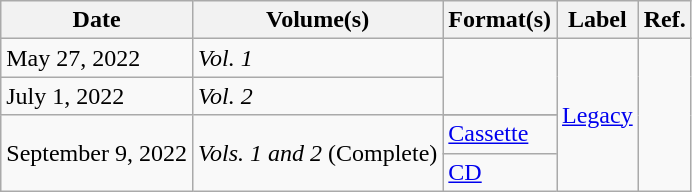<table class="wikitable plainrowheaders">
<tr>
<th scope="col">Date</th>
<th scope="col">Volume(s)</th>
<th scope="col">Format(s)</th>
<th scope="col">Label</th>
<th scope="col">Ref.</th>
</tr>
<tr>
<td>May 27, 2022</td>
<td><em>Vol. 1</em></td>
<td rowspan="2"></td>
<td rowspan="5"><a href='#'>Legacy</a></td>
<td style="text-align:center" rowspan="5"></td>
</tr>
<tr>
<td>July 1, 2022</td>
<td><em>Vol. 2</em></td>
</tr>
<tr>
<td rowspan="3">September 9, 2022</td>
<td rowspan="3"><em>Vols. 1 and 2</em> (Complete)</td>
</tr>
<tr>
<td><a href='#'>Cassette</a></td>
</tr>
<tr>
<td><a href='#'>CD</a></td>
</tr>
</table>
